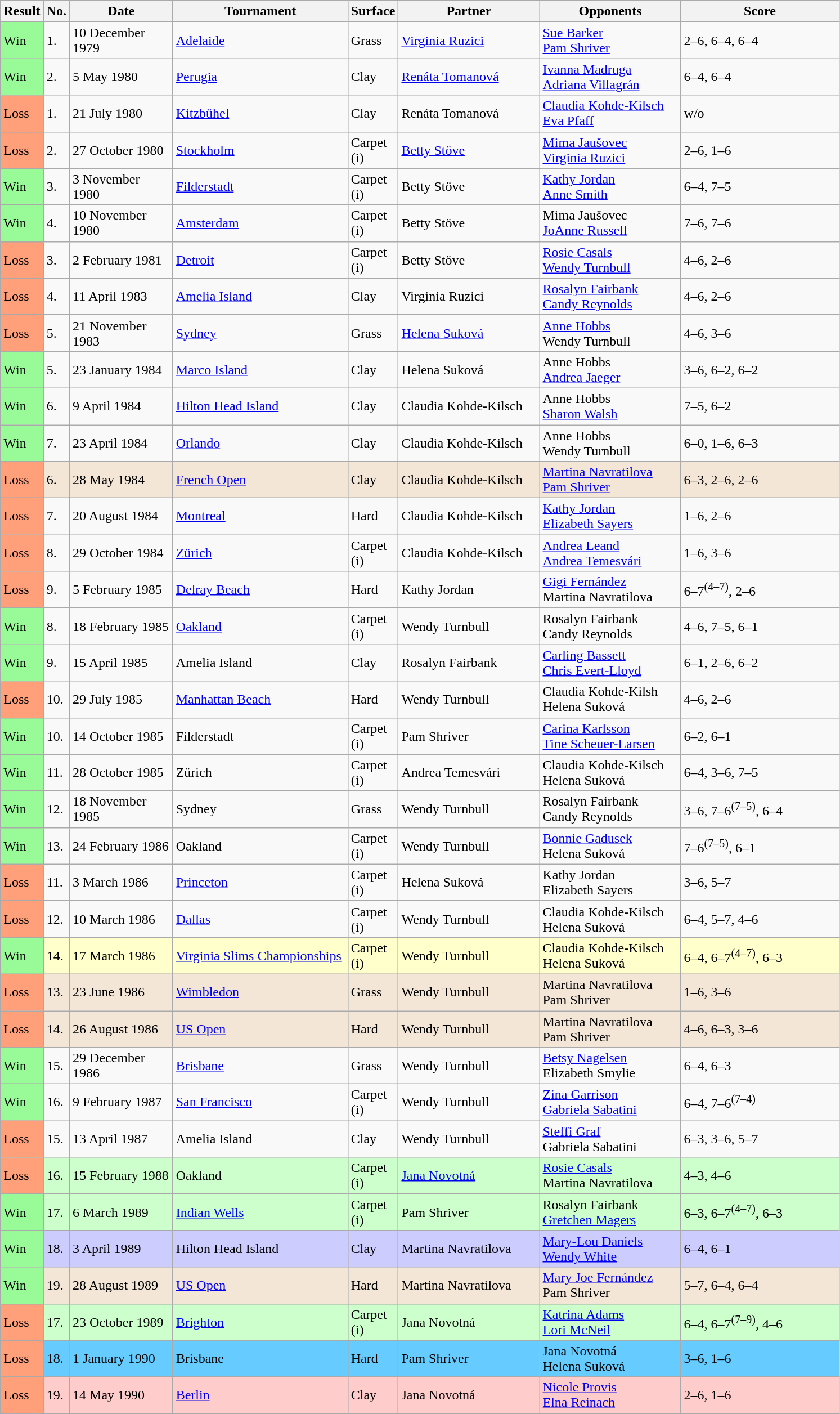<table class="sortable wikitable">
<tr>
<th>Result</th>
<th style="width:20px">No.</th>
<th style="width:115px">Date</th>
<th style="width:200px">Tournament</th>
<th style="width:50px">Surface</th>
<th style="width:160px">Partner</th>
<th style="width:160px">Opponents</th>
<th style="width:180px" class="unsortable">Score</th>
</tr>
<tr>
<td style="background:#98fb98;">Win</td>
<td>1.</td>
<td>10 December 1979</td>
<td><a href='#'>Adelaide</a></td>
<td>Grass</td>
<td> <a href='#'>Virginia Ruzici</a></td>
<td> <a href='#'>Sue Barker</a> <br>  <a href='#'>Pam Shriver</a></td>
<td>2–6, 6–4, 6–4</td>
</tr>
<tr>
<td style="background:#98fb98;">Win</td>
<td>2.</td>
<td>5 May 1980</td>
<td><a href='#'>Perugia</a></td>
<td>Clay</td>
<td> <a href='#'>Renáta Tomanová</a></td>
<td> <a href='#'>Ivanna Madruga</a> <br>  <a href='#'>Adriana Villagrán</a></td>
<td>6–4, 6–4</td>
</tr>
<tr>
<td style="background:#ffa07a;">Loss</td>
<td>1.</td>
<td>21 July 1980</td>
<td><a href='#'>Kitzbühel</a></td>
<td>Clay</td>
<td> Renáta Tomanová</td>
<td> <a href='#'>Claudia Kohde-Kilsch</a> <br>  <a href='#'>Eva Pfaff</a></td>
<td>w/o</td>
</tr>
<tr>
<td style="background:#ffa07a;">Loss</td>
<td>2.</td>
<td>27 October 1980</td>
<td><a href='#'>Stockholm</a></td>
<td>Carpet (i)</td>
<td> <a href='#'>Betty Stöve</a></td>
<td> <a href='#'>Mima Jaušovec</a> <br>  <a href='#'>Virginia Ruzici</a></td>
<td>2–6, 1–6</td>
</tr>
<tr>
<td style="background:#98fb98;">Win</td>
<td>3.</td>
<td>3 November 1980</td>
<td><a href='#'>Filderstadt</a></td>
<td>Carpet (i)</td>
<td> Betty Stöve</td>
<td> <a href='#'>Kathy Jordan</a> <br>  <a href='#'>Anne Smith</a></td>
<td>6–4, 7–5</td>
</tr>
<tr>
<td style="background:#98fb98;">Win</td>
<td>4.</td>
<td>10 November 1980</td>
<td><a href='#'>Amsterdam</a></td>
<td>Carpet (i)</td>
<td> Betty Stöve</td>
<td> Mima Jaušovec <br>  <a href='#'>JoAnne Russell</a></td>
<td>7–6, 7–6</td>
</tr>
<tr>
<td style="background:#ffa07a;">Loss</td>
<td>3.</td>
<td>2 February 1981</td>
<td><a href='#'>Detroit</a></td>
<td>Carpet (i)</td>
<td> Betty Stöve</td>
<td> <a href='#'>Rosie Casals</a> <br>  <a href='#'>Wendy Turnbull</a></td>
<td>4–6, 2–6</td>
</tr>
<tr>
<td style="background:#ffa07a;">Loss</td>
<td>4.</td>
<td>11 April 1983</td>
<td><a href='#'>Amelia Island</a></td>
<td>Clay</td>
<td> Virginia Ruzici</td>
<td> <a href='#'>Rosalyn Fairbank</a> <br>  <a href='#'>Candy Reynolds</a></td>
<td>4–6, 2–6</td>
</tr>
<tr>
<td style="background:#ffa07a;">Loss</td>
<td>5.</td>
<td>21 November 1983</td>
<td><a href='#'>Sydney</a></td>
<td>Grass</td>
<td> <a href='#'>Helena Suková</a></td>
<td> <a href='#'>Anne Hobbs</a> <br>  Wendy Turnbull</td>
<td>4–6, 3–6</td>
</tr>
<tr>
<td style="background:#98fb98;">Win</td>
<td>5.</td>
<td>23 January 1984</td>
<td><a href='#'>Marco Island</a></td>
<td>Clay</td>
<td> Helena Suková</td>
<td> Anne Hobbs <br>  <a href='#'>Andrea Jaeger</a></td>
<td>3–6, 6–2, 6–2</td>
</tr>
<tr>
<td style="background:#98fb98;">Win</td>
<td>6.</td>
<td>9 April 1984</td>
<td><a href='#'>Hilton Head Island</a></td>
<td>Clay</td>
<td> Claudia Kohde-Kilsch</td>
<td> Anne Hobbs <br>  <a href='#'>Sharon Walsh</a></td>
<td>7–5, 6–2</td>
</tr>
<tr>
<td style="background:#98fb98;">Win</td>
<td>7.</td>
<td>23 April 1984</td>
<td><a href='#'>Orlando</a></td>
<td>Clay</td>
<td> Claudia Kohde-Kilsch</td>
<td> Anne Hobbs <br>  Wendy Turnbull</td>
<td>6–0, 1–6, 6–3</td>
</tr>
<tr style="background:#f3e6d7;">
<td style="background:#ffa07a;">Loss</td>
<td>6.</td>
<td>28 May 1984</td>
<td><a href='#'>French Open</a></td>
<td>Clay</td>
<td> Claudia Kohde-Kilsch</td>
<td> <a href='#'>Martina Navratilova</a> <br>  <a href='#'>Pam Shriver</a></td>
<td>6–3, 2–6, 2–6</td>
</tr>
<tr>
<td style="background:#ffa07a;">Loss</td>
<td>7.</td>
<td>20 August 1984</td>
<td><a href='#'>Montreal</a></td>
<td>Hard</td>
<td> Claudia Kohde-Kilsch</td>
<td> <a href='#'>Kathy Jordan</a> <br>  <a href='#'>Elizabeth Sayers</a></td>
<td>1–6, 2–6</td>
</tr>
<tr>
<td style="background:#ffa07a;">Loss</td>
<td>8.</td>
<td>29 October 1984</td>
<td><a href='#'>Zürich</a></td>
<td>Carpet (i)</td>
<td> Claudia Kohde-Kilsch</td>
<td> <a href='#'>Andrea Leand</a> <br>  <a href='#'>Andrea Temesvári</a></td>
<td>1–6, 3–6</td>
</tr>
<tr>
<td style="background:#ffa07a;">Loss</td>
<td>9.</td>
<td>5 February 1985</td>
<td><a href='#'>Delray Beach</a></td>
<td>Hard</td>
<td> Kathy Jordan</td>
<td> <a href='#'>Gigi Fernández</a> <br>  Martina Navratilova</td>
<td>6–7<sup>(4–7)</sup>, 2–6</td>
</tr>
<tr>
<td style="background:#98fb98;">Win</td>
<td>8.</td>
<td>18 February 1985</td>
<td><a href='#'>Oakland</a></td>
<td>Carpet (i)</td>
<td> Wendy Turnbull</td>
<td> Rosalyn Fairbank <br>  Candy Reynolds</td>
<td>4–6, 7–5, 6–1</td>
</tr>
<tr>
<td style="background:#98fb98;">Win</td>
<td>9.</td>
<td>15 April 1985</td>
<td>Amelia Island</td>
<td>Clay</td>
<td> Rosalyn Fairbank</td>
<td> <a href='#'>Carling Bassett</a> <br>  <a href='#'>Chris Evert-Lloyd</a></td>
<td>6–1, 2–6, 6–2</td>
</tr>
<tr>
<td style="background:#ffa07a;">Loss</td>
<td>10.</td>
<td>29 July 1985</td>
<td><a href='#'>Manhattan Beach</a></td>
<td>Hard</td>
<td> Wendy Turnbull</td>
<td> Claudia Kohde-Kilsh <br>  Helena Suková</td>
<td>4–6, 2–6</td>
</tr>
<tr>
<td style="background:#98fb98;">Win</td>
<td>10.</td>
<td>14 October 1985</td>
<td>Filderstadt</td>
<td>Carpet (i)</td>
<td> Pam Shriver</td>
<td> <a href='#'>Carina Karlsson</a> <br>  <a href='#'>Tine Scheuer-Larsen</a></td>
<td>6–2, 6–1</td>
</tr>
<tr>
<td style="background:#98fb98;">Win</td>
<td>11.</td>
<td>28 October 1985</td>
<td>Zürich</td>
<td>Carpet (i)</td>
<td> Andrea Temesvári</td>
<td> Claudia Kohde-Kilsch <br>  Helena Suková</td>
<td>6–4, 3–6, 7–5</td>
</tr>
<tr>
<td style="background:#98fb98;">Win</td>
<td>12.</td>
<td>18 November 1985</td>
<td>Sydney</td>
<td>Grass</td>
<td> Wendy Turnbull</td>
<td> Rosalyn Fairbank <br>  Candy Reynolds</td>
<td>3–6, 7–6<sup>(7–5)</sup>, 6–4</td>
</tr>
<tr>
<td style="background:#98fb98;">Win</td>
<td>13.</td>
<td>24 February 1986</td>
<td>Oakland</td>
<td>Carpet (i)</td>
<td> Wendy Turnbull</td>
<td> <a href='#'>Bonnie Gadusek</a> <br>  Helena Suková</td>
<td>7–6<sup>(7–5)</sup>, 6–1</td>
</tr>
<tr>
<td style="background:#ffa07a;">Loss</td>
<td>11.</td>
<td>3 March 1986</td>
<td><a href='#'>Princeton</a></td>
<td>Carpet (i)</td>
<td> Helena Suková</td>
<td> Kathy Jordan <br>  Elizabeth Sayers</td>
<td>3–6, 5–7</td>
</tr>
<tr>
<td style="background:#ffa07a;">Loss</td>
<td>12.</td>
<td>10 March 1986</td>
<td><a href='#'>Dallas</a></td>
<td>Carpet (i)</td>
<td> Wendy Turnbull</td>
<td> Claudia Kohde-Kilsch <br>  Helena Suková</td>
<td>6–4, 5–7, 4–6</td>
</tr>
<tr style="background:#ffc;">
<td style="background:#98fb98;">Win</td>
<td>14.</td>
<td>17 March 1986</td>
<td><a href='#'>Virginia Slims Championships</a></td>
<td>Carpet (i)</td>
<td> Wendy Turnbull</td>
<td> Claudia Kohde-Kilsch <br>  Helena Suková</td>
<td>6–4, 6–7<sup>(4–7)</sup>, 6–3</td>
</tr>
<tr style="background:#f3e6d7;">
<td style="background:#ffa07a;">Loss</td>
<td>13.</td>
<td>23 June 1986</td>
<td><a href='#'>Wimbledon</a></td>
<td>Grass</td>
<td> Wendy Turnbull</td>
<td> Martina Navratilova <br>  Pam Shriver</td>
<td>1–6, 3–6</td>
</tr>
<tr style="background:#f3e6d7;">
<td style="background:#ffa07a;">Loss</td>
<td>14.</td>
<td>26 August 1986</td>
<td><a href='#'>US Open</a></td>
<td>Hard</td>
<td> Wendy Turnbull</td>
<td> Martina Navratilova <br>  Pam Shriver</td>
<td>4–6, 6–3, 3–6</td>
</tr>
<tr>
<td style="background:#98fb98;">Win</td>
<td>15.</td>
<td>29 December 1986</td>
<td><a href='#'>Brisbane</a></td>
<td>Grass</td>
<td> Wendy Turnbull</td>
<td> <a href='#'>Betsy Nagelsen</a> <br>  Elizabeth Smylie</td>
<td>6–4, 6–3</td>
</tr>
<tr>
<td style="background:#98fb98;">Win</td>
<td>16.</td>
<td>9 February 1987</td>
<td><a href='#'>San Francisco</a></td>
<td>Carpet (i)</td>
<td> Wendy Turnbull</td>
<td> <a href='#'>Zina Garrison</a> <br>  <a href='#'>Gabriela Sabatini</a></td>
<td>6–4, 7–6<sup>(7–4)</sup></td>
</tr>
<tr>
<td style="background:#ffa07a;">Loss</td>
<td>15.</td>
<td>13 April 1987</td>
<td>Amelia Island</td>
<td>Clay</td>
<td> Wendy Turnbull</td>
<td> <a href='#'>Steffi Graf</a> <br>  Gabriela Sabatini</td>
<td>6–3, 3–6, 5–7</td>
</tr>
<tr bgcolor=#CCFFCC>
<td style="background:#ffa07a;">Loss</td>
<td>16.</td>
<td>15 February 1988</td>
<td>Oakland</td>
<td>Carpet (i)</td>
<td> <a href='#'>Jana Novotná</a></td>
<td> <a href='#'>Rosie Casals</a> <br>  Martina Navratilova</td>
<td>4–3, 4–6</td>
</tr>
<tr bgcolor=#CCFFCC>
<td style="background:#98fb98;">Win</td>
<td>17.</td>
<td>6 March 1989</td>
<td><a href='#'>Indian Wells</a></td>
<td>Carpet (i)</td>
<td> Pam Shriver</td>
<td> Rosalyn Fairbank <br>  <a href='#'>Gretchen Magers</a></td>
<td>6–3, 6–7<sup>(4–7)</sup>, 6–3</td>
</tr>
<tr bgcolor=#CCCCFF>
<td style="background:#98fb98;">Win</td>
<td>18.</td>
<td>3 April 1989</td>
<td>Hilton Head Island</td>
<td>Clay</td>
<td> Martina Navratilova</td>
<td> <a href='#'>Mary-Lou Daniels</a> <br>  <a href='#'>Wendy White</a></td>
<td>6–4, 6–1</td>
</tr>
<tr style="background:#f3e6d7;">
<td style="background:#98fb98;">Win</td>
<td>19.</td>
<td>28 August 1989</td>
<td><a href='#'>US Open</a></td>
<td>Hard</td>
<td> Martina Navratilova</td>
<td> <a href='#'>Mary Joe Fernández</a> <br>  Pam Shriver</td>
<td>5–7, 6–4, 6–4</td>
</tr>
<tr bgcolor=#CCFFCC>
<td style="background:#ffa07a;">Loss</td>
<td>17.</td>
<td>23 October 1989</td>
<td><a href='#'>Brighton</a></td>
<td>Carpet (i)</td>
<td> Jana Novotná</td>
<td> <a href='#'>Katrina Adams</a> <br>  <a href='#'>Lori McNeil</a></td>
<td>6–4, 6–7<sup>(7–9)</sup>, 4–6</td>
</tr>
<tr bgcolor=#66CCFF>
<td style="background:#ffa07a;">Loss</td>
<td>18.</td>
<td>1 January 1990</td>
<td>Brisbane</td>
<td>Hard</td>
<td> Pam Shriver</td>
<td> Jana Novotná <br>  Helena Suková</td>
<td>3–6, 1–6</td>
</tr>
<tr bgcolor=#FFCCCC>
<td style="background:#ffa07a;">Loss</td>
<td>19.</td>
<td>14 May 1990</td>
<td><a href='#'>Berlin</a></td>
<td>Clay</td>
<td> Jana Novotná</td>
<td> <a href='#'>Nicole Provis</a> <br>  <a href='#'>Elna Reinach</a></td>
<td>2–6, 1–6</td>
</tr>
</table>
